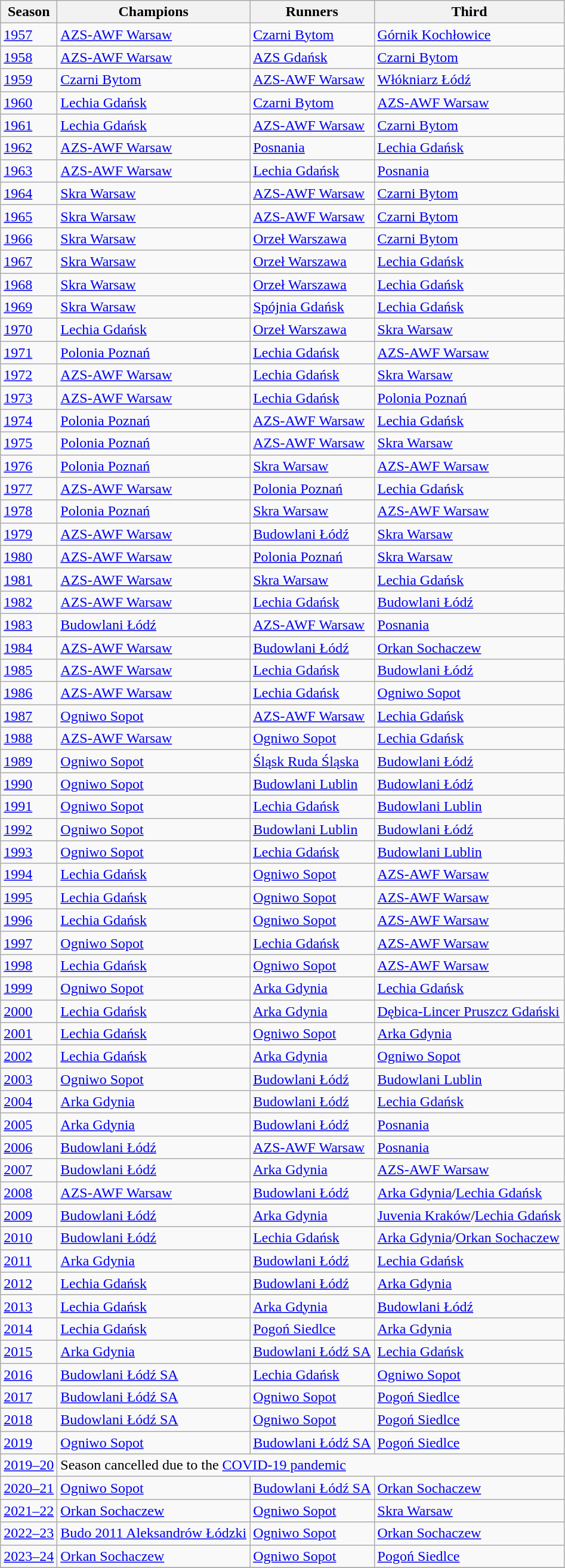<table class="wikitable">
<tr>
<th>Season</th>
<th>Champions</th>
<th>Runners</th>
<th>Third</th>
</tr>
<tr>
<td><a href='#'>1957</a></td>
<td><a href='#'>AZS-AWF Warsaw</a></td>
<td><a href='#'>Czarni Bytom</a></td>
<td><a href='#'>Górnik Kochłowice</a></td>
</tr>
<tr>
<td><a href='#'>1958</a></td>
<td><a href='#'>AZS-AWF Warsaw</a></td>
<td><a href='#'>AZS Gdańsk</a></td>
<td><a href='#'>Czarni Bytom</a></td>
</tr>
<tr>
<td><a href='#'>1959</a></td>
<td><a href='#'>Czarni Bytom</a></td>
<td><a href='#'>AZS-AWF Warsaw</a></td>
<td><a href='#'>Włókniarz Łódź</a></td>
</tr>
<tr>
<td><a href='#'>1960</a></td>
<td><a href='#'>Lechia Gdańsk</a></td>
<td><a href='#'>Czarni Bytom</a></td>
<td><a href='#'>AZS-AWF Warsaw</a></td>
</tr>
<tr>
<td><a href='#'>1961</a></td>
<td><a href='#'>Lechia Gdańsk</a></td>
<td><a href='#'>AZS-AWF Warsaw</a></td>
<td><a href='#'>Czarni Bytom</a></td>
</tr>
<tr>
<td><a href='#'>1962</a></td>
<td><a href='#'>AZS-AWF Warsaw</a></td>
<td><a href='#'>Posnania</a></td>
<td><a href='#'>Lechia Gdańsk</a></td>
</tr>
<tr>
<td><a href='#'>1963</a></td>
<td><a href='#'>AZS-AWF Warsaw</a></td>
<td><a href='#'>Lechia Gdańsk</a></td>
<td><a href='#'>Posnania</a></td>
</tr>
<tr>
<td><a href='#'>1964</a></td>
<td><a href='#'>Skra Warsaw</a></td>
<td><a href='#'>AZS-AWF Warsaw</a></td>
<td><a href='#'>Czarni Bytom</a></td>
</tr>
<tr>
<td><a href='#'>1965</a></td>
<td><a href='#'>Skra Warsaw</a></td>
<td><a href='#'>AZS-AWF Warsaw</a></td>
<td><a href='#'>Czarni Bytom</a></td>
</tr>
<tr>
<td><a href='#'>1966</a></td>
<td><a href='#'>Skra Warsaw</a></td>
<td><a href='#'>Orzeł Warszawa</a></td>
<td><a href='#'>Czarni Bytom</a></td>
</tr>
<tr>
<td><a href='#'>1967</a></td>
<td><a href='#'>Skra Warsaw</a></td>
<td><a href='#'>Orzeł Warszawa</a></td>
<td><a href='#'>Lechia Gdańsk</a></td>
</tr>
<tr>
<td><a href='#'>1968</a></td>
<td><a href='#'>Skra Warsaw</a></td>
<td><a href='#'>Orzeł Warszawa</a></td>
<td><a href='#'>Lechia Gdańsk</a></td>
</tr>
<tr>
<td><a href='#'>1969</a></td>
<td><a href='#'>Skra Warsaw</a></td>
<td><a href='#'>Spójnia Gdańsk</a></td>
<td><a href='#'>Lechia Gdańsk</a></td>
</tr>
<tr>
<td><a href='#'>1970</a></td>
<td><a href='#'>Lechia Gdańsk</a></td>
<td><a href='#'>Orzeł Warszawa</a></td>
<td><a href='#'>Skra Warsaw</a></td>
</tr>
<tr>
<td><a href='#'>1971</a></td>
<td><a href='#'>Polonia Poznań</a></td>
<td><a href='#'>Lechia Gdańsk</a></td>
<td><a href='#'>AZS-AWF Warsaw</a></td>
</tr>
<tr>
<td><a href='#'>1972</a></td>
<td><a href='#'>AZS-AWF Warsaw</a></td>
<td><a href='#'>Lechia Gdańsk</a></td>
<td><a href='#'>Skra Warsaw</a></td>
</tr>
<tr>
<td><a href='#'>1973</a></td>
<td><a href='#'>AZS-AWF Warsaw</a></td>
<td><a href='#'>Lechia Gdańsk</a></td>
<td><a href='#'>Polonia Poznań</a></td>
</tr>
<tr>
<td><a href='#'>1974</a></td>
<td><a href='#'>Polonia Poznań</a></td>
<td><a href='#'>AZS-AWF Warsaw</a></td>
<td><a href='#'>Lechia Gdańsk</a></td>
</tr>
<tr>
<td><a href='#'>1975</a></td>
<td><a href='#'>Polonia Poznań</a></td>
<td><a href='#'>AZS-AWF Warsaw</a></td>
<td><a href='#'>Skra Warsaw</a></td>
</tr>
<tr>
<td><a href='#'>1976</a></td>
<td><a href='#'>Polonia Poznań</a></td>
<td><a href='#'>Skra Warsaw</a></td>
<td><a href='#'>AZS-AWF Warsaw</a></td>
</tr>
<tr>
<td><a href='#'>1977</a></td>
<td><a href='#'>AZS-AWF Warsaw</a></td>
<td><a href='#'>Polonia Poznań</a></td>
<td><a href='#'>Lechia Gdańsk</a></td>
</tr>
<tr>
<td><a href='#'>1978</a></td>
<td><a href='#'>Polonia Poznań</a></td>
<td><a href='#'>Skra Warsaw</a></td>
<td><a href='#'>AZS-AWF Warsaw</a></td>
</tr>
<tr>
<td><a href='#'>1979</a></td>
<td><a href='#'>AZS-AWF Warsaw</a></td>
<td><a href='#'>Budowlani Łódź</a></td>
<td><a href='#'>Skra Warsaw</a></td>
</tr>
<tr>
<td><a href='#'>1980</a></td>
<td><a href='#'>AZS-AWF Warsaw</a></td>
<td><a href='#'>Polonia Poznań</a></td>
<td><a href='#'>Skra Warsaw</a></td>
</tr>
<tr>
<td><a href='#'>1981</a></td>
<td><a href='#'>AZS-AWF Warsaw</a></td>
<td><a href='#'>Skra Warsaw</a></td>
<td><a href='#'>Lechia Gdańsk</a></td>
</tr>
<tr>
<td><a href='#'>1982</a></td>
<td><a href='#'>AZS-AWF Warsaw</a></td>
<td><a href='#'>Lechia Gdańsk</a></td>
<td><a href='#'>Budowlani Łódź</a></td>
</tr>
<tr>
<td><a href='#'>1983</a></td>
<td><a href='#'>Budowlani Łódź</a></td>
<td><a href='#'>AZS-AWF Warsaw</a></td>
<td><a href='#'>Posnania</a></td>
</tr>
<tr>
<td><a href='#'>1984</a></td>
<td><a href='#'>AZS-AWF Warsaw</a></td>
<td><a href='#'>Budowlani Łódź</a></td>
<td><a href='#'>Orkan Sochaczew</a></td>
</tr>
<tr>
<td><a href='#'>1985</a></td>
<td><a href='#'>AZS-AWF Warsaw</a></td>
<td><a href='#'>Lechia Gdańsk</a></td>
<td><a href='#'>Budowlani Łódź</a></td>
</tr>
<tr>
<td><a href='#'>1986</a></td>
<td><a href='#'>AZS-AWF Warsaw</a></td>
<td><a href='#'>Lechia Gdańsk</a></td>
<td><a href='#'>Ogniwo Sopot</a></td>
</tr>
<tr>
<td><a href='#'>1987</a></td>
<td><a href='#'>Ogniwo Sopot</a></td>
<td><a href='#'>AZS-AWF Warsaw</a></td>
<td><a href='#'>Lechia Gdańsk</a></td>
</tr>
<tr>
<td><a href='#'>1988</a></td>
<td><a href='#'>AZS-AWF Warsaw</a></td>
<td><a href='#'>Ogniwo Sopot</a></td>
<td><a href='#'>Lechia Gdańsk</a></td>
</tr>
<tr>
<td><a href='#'>1989</a></td>
<td><a href='#'>Ogniwo Sopot</a></td>
<td><a href='#'>Śląsk Ruda Śląska</a></td>
<td><a href='#'>Budowlani Łódź</a></td>
</tr>
<tr>
<td><a href='#'>1990</a></td>
<td><a href='#'>Ogniwo Sopot</a></td>
<td><a href='#'>Budowlani Lublin</a></td>
<td><a href='#'>Budowlani Łódź</a></td>
</tr>
<tr>
<td><a href='#'>1991</a></td>
<td><a href='#'>Ogniwo Sopot</a></td>
<td><a href='#'>Lechia Gdańsk</a></td>
<td><a href='#'>Budowlani Lublin</a></td>
</tr>
<tr>
<td><a href='#'>1992</a></td>
<td><a href='#'>Ogniwo Sopot</a></td>
<td><a href='#'>Budowlani Lublin</a></td>
<td><a href='#'>Budowlani Łódź</a></td>
</tr>
<tr>
<td><a href='#'>1993</a></td>
<td><a href='#'>Ogniwo Sopot</a></td>
<td><a href='#'>Lechia Gdańsk</a></td>
<td><a href='#'>Budowlani Lublin</a></td>
</tr>
<tr>
<td><a href='#'>1994</a></td>
<td><a href='#'>Lechia Gdańsk</a></td>
<td><a href='#'>Ogniwo Sopot</a></td>
<td><a href='#'>AZS-AWF Warsaw</a></td>
</tr>
<tr>
<td><a href='#'>1995</a></td>
<td><a href='#'>Lechia Gdańsk</a></td>
<td><a href='#'>Ogniwo Sopot</a></td>
<td><a href='#'>AZS-AWF Warsaw</a></td>
</tr>
<tr>
<td><a href='#'>1996</a></td>
<td><a href='#'>Lechia Gdańsk</a></td>
<td><a href='#'>Ogniwo Sopot</a></td>
<td><a href='#'>AZS-AWF Warsaw</a></td>
</tr>
<tr>
<td><a href='#'>1997</a></td>
<td><a href='#'>Ogniwo Sopot</a></td>
<td><a href='#'>Lechia Gdańsk</a></td>
<td><a href='#'>AZS-AWF Warsaw</a></td>
</tr>
<tr>
<td><a href='#'>1998</a></td>
<td><a href='#'>Lechia Gdańsk</a></td>
<td><a href='#'>Ogniwo Sopot</a></td>
<td><a href='#'>AZS-AWF Warsaw</a></td>
</tr>
<tr>
<td><a href='#'>1999</a></td>
<td><a href='#'>Ogniwo Sopot</a></td>
<td><a href='#'>Arka Gdynia</a></td>
<td><a href='#'>Lechia Gdańsk</a></td>
</tr>
<tr>
<td><a href='#'>2000</a></td>
<td><a href='#'>Lechia Gdańsk</a></td>
<td><a href='#'>Arka Gdynia</a></td>
<td><a href='#'>Dębica-Lincer Pruszcz Gdański</a></td>
</tr>
<tr>
<td><a href='#'>2001</a></td>
<td><a href='#'>Lechia Gdańsk</a></td>
<td><a href='#'>Ogniwo Sopot</a></td>
<td><a href='#'>Arka Gdynia</a></td>
</tr>
<tr>
<td><a href='#'>2002</a></td>
<td><a href='#'>Lechia Gdańsk</a></td>
<td><a href='#'>Arka Gdynia</a></td>
<td><a href='#'>Ogniwo Sopot</a></td>
</tr>
<tr>
<td><a href='#'>2003</a></td>
<td><a href='#'>Ogniwo Sopot</a></td>
<td><a href='#'>Budowlani Łódź</a></td>
<td><a href='#'>Budowlani Lublin</a></td>
</tr>
<tr>
<td><a href='#'>2004</a></td>
<td><a href='#'>Arka Gdynia</a></td>
<td><a href='#'>Budowlani Łódź</a></td>
<td><a href='#'>Lechia Gdańsk</a></td>
</tr>
<tr>
<td><a href='#'>2005</a></td>
<td><a href='#'>Arka Gdynia</a></td>
<td><a href='#'>Budowlani Łódź</a></td>
<td><a href='#'>Posnania</a></td>
</tr>
<tr>
<td><a href='#'>2006</a></td>
<td><a href='#'>Budowlani Łódź</a></td>
<td><a href='#'>AZS-AWF Warsaw</a></td>
<td><a href='#'>Posnania</a></td>
</tr>
<tr>
<td><a href='#'>2007</a></td>
<td><a href='#'>Budowlani Łódź</a></td>
<td><a href='#'>Arka Gdynia</a></td>
<td><a href='#'>AZS-AWF Warsaw</a></td>
</tr>
<tr>
<td><a href='#'>2008</a></td>
<td><a href='#'>AZS-AWF Warsaw</a></td>
<td><a href='#'>Budowlani Łódź</a></td>
<td><a href='#'>Arka Gdynia</a>/<a href='#'>Lechia Gdańsk</a></td>
</tr>
<tr>
<td><a href='#'>2009</a></td>
<td><a href='#'>Budowlani Łódź</a></td>
<td><a href='#'>Arka Gdynia</a></td>
<td><a href='#'>Juvenia Kraków</a>/<a href='#'>Lechia Gdańsk</a></td>
</tr>
<tr>
<td><a href='#'>2010</a></td>
<td><a href='#'>Budowlani Łódź</a></td>
<td><a href='#'>Lechia Gdańsk</a></td>
<td><a href='#'>Arka Gdynia</a>/<a href='#'>Orkan Sochaczew</a></td>
</tr>
<tr>
<td><a href='#'>2011</a></td>
<td><a href='#'>Arka Gdynia</a></td>
<td><a href='#'>Budowlani Łódź</a></td>
<td><a href='#'>Lechia Gdańsk</a></td>
</tr>
<tr>
<td><a href='#'>2012</a></td>
<td><a href='#'>Lechia Gdańsk</a></td>
<td><a href='#'>Budowlani Łódź</a></td>
<td><a href='#'>Arka Gdynia</a></td>
</tr>
<tr>
<td><a href='#'>2013</a></td>
<td><a href='#'>Lechia Gdańsk</a></td>
<td><a href='#'>Arka Gdynia</a></td>
<td><a href='#'>Budowlani Łódź</a></td>
</tr>
<tr>
<td><a href='#'>2014</a></td>
<td><a href='#'>Lechia Gdańsk</a></td>
<td><a href='#'>Pogoń Siedlce</a></td>
<td><a href='#'>Arka Gdynia</a></td>
</tr>
<tr>
<td><a href='#'>2015</a></td>
<td><a href='#'>Arka Gdynia</a></td>
<td><a href='#'>Budowlani Łódź SA</a></td>
<td><a href='#'>Lechia Gdańsk</a></td>
</tr>
<tr>
<td><a href='#'>2016</a></td>
<td><a href='#'>Budowlani Łódź SA</a></td>
<td><a href='#'>Lechia Gdańsk</a></td>
<td><a href='#'>Ogniwo Sopot</a></td>
</tr>
<tr>
<td><a href='#'>2017</a></td>
<td><a href='#'>Budowlani Łódź SA</a></td>
<td><a href='#'>Ogniwo Sopot</a></td>
<td><a href='#'>Pogoń Siedlce</a></td>
</tr>
<tr>
<td><a href='#'>2018</a></td>
<td><a href='#'>Budowlani Łódź SA</a></td>
<td><a href='#'>Ogniwo Sopot</a></td>
<td><a href='#'>Pogoń Siedlce</a></td>
</tr>
<tr>
<td><a href='#'>2019</a></td>
<td><a href='#'>Ogniwo Sopot</a></td>
<td><a href='#'>Budowlani Łódź SA</a></td>
<td><a href='#'>Pogoń Siedlce</a></td>
</tr>
<tr>
<td><a href='#'>2019–20</a></td>
<td colspan=8>Season cancelled due to the <a href='#'>COVID-19 pandemic</a></td>
</tr>
<tr>
<td><a href='#'>2020–21</a></td>
<td><a href='#'>Ogniwo Sopot</a></td>
<td><a href='#'>Budowlani Łódź SA</a></td>
<td><a href='#'>Orkan Sochaczew</a></td>
</tr>
<tr>
<td><a href='#'>2021–22</a></td>
<td><a href='#'>Orkan Sochaczew</a></td>
<td><a href='#'>Ogniwo Sopot</a></td>
<td><a href='#'>Skra Warsaw</a></td>
</tr>
<tr>
<td><a href='#'>2022–23</a></td>
<td><a href='#'>Budo 2011 Aleksandrów Łódzki</a></td>
<td><a href='#'>Ogniwo Sopot</a></td>
<td><a href='#'>Orkan Sochaczew</a></td>
</tr>
<tr>
<td><a href='#'>2023–24</a></td>
<td><a href='#'>Orkan Sochaczew</a></td>
<td><a href='#'>Ogniwo Sopot</a></td>
<td><a href='#'>Pogoń Siedlce</a></td>
</tr>
<tr>
</tr>
</table>
